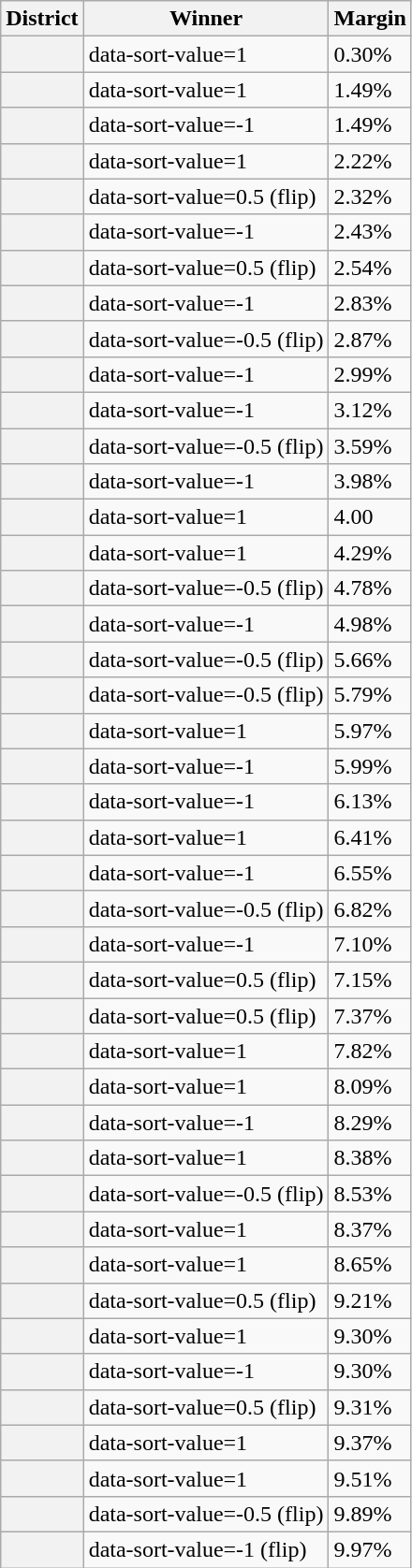<table class="wikitable sortable mw-collapsible mw-collapsed">
<tr>
<th>District</th>
<th>Winner</th>
<th>Margin</th>
</tr>
<tr>
<th></th>
<td>data-sort-value=1 </td>
<td>0.30%</td>
</tr>
<tr>
<th></th>
<td>data-sort-value=1 </td>
<td>1.49%</td>
</tr>
<tr>
<th></th>
<td>data-sort-value=-1 </td>
<td>1.49%</td>
</tr>
<tr>
<th></th>
<td>data-sort-value=1 </td>
<td>2.22%</td>
</tr>
<tr>
<th></th>
<td>data-sort-value=0.5  (flip)</td>
<td>2.32%</td>
</tr>
<tr>
<th></th>
<td>data-sort-value=-1 </td>
<td>2.43%</td>
</tr>
<tr>
<th></th>
<td>data-sort-value=0.5  (flip)</td>
<td>2.54%</td>
</tr>
<tr>
<th></th>
<td>data-sort-value=-1 </td>
<td>2.83%</td>
</tr>
<tr>
<th></th>
<td>data-sort-value=-0.5  (flip)</td>
<td>2.87%</td>
</tr>
<tr>
<th></th>
<td>data-sort-value=-1 </td>
<td>2.99%</td>
</tr>
<tr>
<th></th>
<td>data-sort-value=-1 </td>
<td>3.12%</td>
</tr>
<tr>
<th></th>
<td>data-sort-value=-0.5  (flip)</td>
<td>3.59%</td>
</tr>
<tr>
<th></th>
<td>data-sort-value=-1 </td>
<td>3.98%</td>
</tr>
<tr>
<th></th>
<td>data-sort-value=1 </td>
<td>4.00</td>
</tr>
<tr>
<th></th>
<td>data-sort-value=1 </td>
<td>4.29%</td>
</tr>
<tr>
<th></th>
<td>data-sort-value=-0.5  (flip)</td>
<td>4.78%</td>
</tr>
<tr>
<th></th>
<td>data-sort-value=-1 </td>
<td>4.98%</td>
</tr>
<tr>
<th></th>
<td>data-sort-value=-0.5  (flip)</td>
<td>5.66%</td>
</tr>
<tr>
<th></th>
<td>data-sort-value=-0.5  (flip)</td>
<td>5.79%</td>
</tr>
<tr>
<th></th>
<td>data-sort-value=1 </td>
<td>5.97%</td>
</tr>
<tr>
<th></th>
<td>data-sort-value=-1 </td>
<td>5.99%</td>
</tr>
<tr>
<th></th>
<td>data-sort-value=-1 </td>
<td>6.13%</td>
</tr>
<tr>
<th></th>
<td>data-sort-value=1 </td>
<td>6.41%</td>
</tr>
<tr>
<th></th>
<td>data-sort-value=-1 </td>
<td>6.55%</td>
</tr>
<tr>
<th></th>
<td>data-sort-value=-0.5  (flip)</td>
<td>6.82%</td>
</tr>
<tr>
<th></th>
<td>data-sort-value=-1 </td>
<td>7.10%</td>
</tr>
<tr>
<th></th>
<td>data-sort-value=0.5  (flip)</td>
<td>7.15%</td>
</tr>
<tr>
<th></th>
<td>data-sort-value=0.5  (flip)</td>
<td>7.37%</td>
</tr>
<tr>
<th></th>
<td>data-sort-value=1 </td>
<td>7.82%</td>
</tr>
<tr>
<th></th>
<td>data-sort-value=1 </td>
<td>8.09%</td>
</tr>
<tr>
<th></th>
<td>data-sort-value=-1 </td>
<td>8.29%</td>
</tr>
<tr>
<th></th>
<td>data-sort-value=1 </td>
<td>8.38%</td>
</tr>
<tr>
<th></th>
<td>data-sort-value=-0.5  (flip)</td>
<td>8.53%</td>
</tr>
<tr>
<th></th>
<td>data-sort-value=1 </td>
<td>8.37%</td>
</tr>
<tr>
<th></th>
<td>data-sort-value=1 </td>
<td>8.65%</td>
</tr>
<tr>
<th></th>
<td>data-sort-value=0.5  (flip)</td>
<td>9.21%</td>
</tr>
<tr>
<th></th>
<td>data-sort-value=1 </td>
<td>9.30%</td>
</tr>
<tr>
<th></th>
<td>data-sort-value=-1 </td>
<td>9.30%</td>
</tr>
<tr>
<th></th>
<td>data-sort-value=0.5  (flip)</td>
<td>9.31%</td>
</tr>
<tr>
<th></th>
<td>data-sort-value=1 </td>
<td>9.37%</td>
</tr>
<tr>
<th></th>
<td>data-sort-value=1 </td>
<td>9.51%</td>
</tr>
<tr>
<th></th>
<td>data-sort-value=-0.5  (flip)</td>
<td>9.89%</td>
</tr>
<tr>
<th></th>
<td>data-sort-value=-1  (flip)</td>
<td>9.97%</td>
</tr>
</table>
